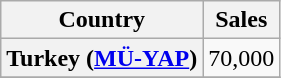<table class="wikitable plainrowheaders">
<tr>
<th scope="col">Country</th>
<th scope="col">Sales</th>
</tr>
<tr>
<th scope="row">Turkey (<a href='#'>MÜ-YAP</a>)</th>
<td>70,000</td>
</tr>
<tr>
</tr>
</table>
